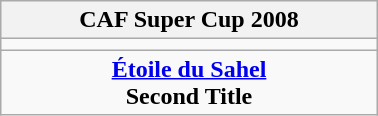<table class="wikitable" style="margin: 0 auto; width: 20%;">
<tr>
<th>CAF Super Cup 2008</th>
</tr>
<tr>
<td align=center></td>
</tr>
<tr>
<td align=center><strong><a href='#'>Étoile du Sahel</a></strong><br><strong>Second Title</strong> <br></td>
</tr>
</table>
